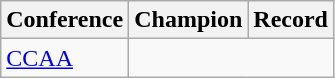<table class="wikitable">
<tr>
<th>Conference</th>
<th>Champion</th>
<th>Record</th>
</tr>
<tr>
<td><a href='#'>CCAA</a></td>
</tr>
</table>
